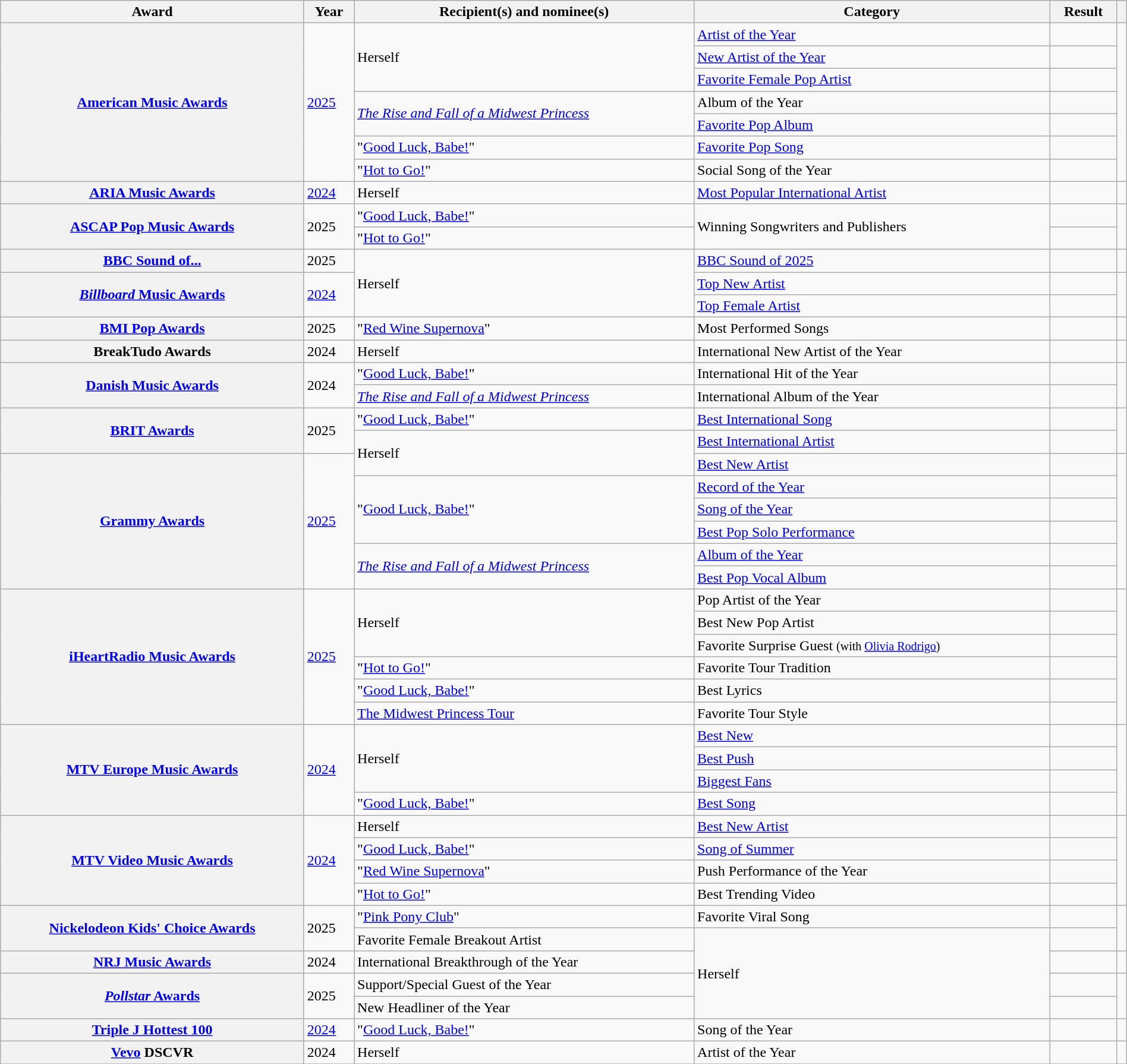<table class="wikitable sortable plainrowheaders" style="width: 100%;">
<tr>
<th scope="col">Award</th>
<th scope="col">Year</th>
<th scope="col">Recipient(s) and nominee(s)</th>
<th scope="col">Category</th>
<th scope="col" style="width: 6%;">Result</th>
<th scope="col" class="unsortable"></th>
</tr>
<tr>
<th scope="row" rowspan="7"><a href='#'>American Music Awards</a></th>
<td rowspan="7"><a href='#'>2025</a></td>
<td rowspan="3">Herself</td>
<td><a href='#'>Artist of the Year</a></td>
<td></td>
<td style="text-align:center;" rowspan="7"></td>
</tr>
<tr>
<td><a href='#'>New Artist of the Year</a></td>
<td></td>
</tr>
<tr>
<td><a href='#'>Favorite Female Pop Artist</a></td>
<td></td>
</tr>
<tr>
<td rowspan="2"><em><a href='#'>The Rise and Fall of a Midwest Princess</a></em></td>
<td>Album of the Year</td>
<td></td>
</tr>
<tr>
<td><a href='#'>Favorite Pop Album</a></td>
<td></td>
</tr>
<tr>
<td>"<a href='#'>Good Luck, Babe!</a>"</td>
<td><a href='#'>Favorite Pop Song</a></td>
<td></td>
</tr>
<tr>
<td>"<a href='#'>Hot to Go!</a>"</td>
<td>Social Song of the Year</td>
<td></td>
</tr>
<tr>
<th scope="row"><a href='#'>ARIA Music Awards</a></th>
<td rowspan="1"><a href='#'>2024</a></td>
<td>Herself</td>
<td><a href='#'>Most Popular International Artist</a></td>
<td></td>
<td style="text-align:center;"></td>
</tr>
<tr>
<th scope="row" rowspan="2"><a href='#'>ASCAP Pop Music Awards</a></th>
<td rowspan="2">2025</td>
<td>"<a href='#'>Good Luck, Babe!</a>"</td>
<td rowspan="2">Winning Songwriters and Publishers</td>
<td></td>
<td style="text-align:center;" rowspan="2"></td>
</tr>
<tr>
<td>"<a href='#'>Hot to Go!</a>"</td>
<td></td>
</tr>
<tr>
<th scope="row"><a href='#'>BBC Sound of...</a></th>
<td rowspan="1">2025</td>
<td rowspan="3">Herself</td>
<td><a href='#'>BBC Sound of 2025</a></td>
<td></td>
<td style="text-align:center;"></td>
</tr>
<tr>
<th scope="row" rowspan="2"><a href='#'><em>Billboard</em> Music Awards</a></th>
<td rowspan="2"><a href='#'>2024</a></td>
<td><a href='#'>Top New Artist</a></td>
<td></td>
<td style="text-align:center;" rowspan="2"></td>
</tr>
<tr>
<td><a href='#'>Top Female Artist</a></td>
<td></td>
</tr>
<tr>
<th scope="row"><a href='#'>BMI Pop Awards</a></th>
<td rowspan="1">2025</td>
<td>"<a href='#'>Red Wine Supernova</a>"</td>
<td>Most Performed Songs</td>
<td></td>
<td style="text-align:center;"></td>
</tr>
<tr>
<th scope="row">BreakTudo Awards</th>
<td rowspan="1">2024</td>
<td>Herself</td>
<td>International New Artist of the Year</td>
<td></td>
<td style="text-align:center;"></td>
</tr>
<tr>
<th scope="row" rowspan="2"><a href='#'>Danish Music Awards</a></th>
<td rowspan="2">2024</td>
<td>"<a href='#'>Good Luck, Babe!</a>"</td>
<td>International Hit of the Year</td>
<td></td>
<td style="text-align:center;" rowspan="2"></td>
</tr>
<tr>
<td><em><a href='#'>The Rise and Fall of a Midwest Princess</a></em></td>
<td>International Album of the Year</td>
<td></td>
</tr>
<tr>
<th scope="row" rowspan="2"><a href='#'>BRIT Awards</a></th>
<td rowspan="2">2025</td>
<td>"<a href='#'>Good Luck, Babe!</a>"</td>
<td><a href='#'>Best International Song</a></td>
<td></td>
<td style="text-align:center;" rowspan="2"></td>
</tr>
<tr>
<td rowspan="2">Herself</td>
<td><a href='#'>Best International Artist</a></td>
<td></td>
</tr>
<tr>
<th scope="row" rowspan="6"><a href='#'>Grammy Awards</a></th>
<td rowspan="6"><a href='#'>2025</a></td>
<td><a href='#'>Best New Artist</a></td>
<td></td>
<td style="text-align:center;" rowspan="6"></td>
</tr>
<tr>
<td rowspan="3">"<a href='#'>Good Luck, Babe!</a>"</td>
<td><a href='#'>Record of the Year</a></td>
<td></td>
</tr>
<tr>
<td><a href='#'>Song of the Year</a></td>
<td></td>
</tr>
<tr>
<td><a href='#'>Best Pop Solo Performance</a></td>
<td></td>
</tr>
<tr>
<td rowspan="2"><em><a href='#'>The Rise and Fall of a Midwest Princess</a></em></td>
<td><a href='#'>Album of the Year</a></td>
<td></td>
</tr>
<tr>
<td><a href='#'>Best Pop Vocal Album</a></td>
<td></td>
</tr>
<tr>
<th scope="row" rowspan="6"><a href='#'>iHeartRadio Music Awards</a></th>
<td rowspan="6"><a href='#'>2025</a></td>
<td rowspan="3">Herself</td>
<td>Pop Artist of the Year</td>
<td></td>
<td style="text-align:center;" rowspan="6"></td>
</tr>
<tr>
<td>Best New Pop Artist</td>
<td></td>
</tr>
<tr>
<td>Favorite Surprise Guest <small>(with <a href='#'>Olivia Rodrigo</a>)</small></td>
<td></td>
</tr>
<tr>
<td>"<a href='#'>Hot to Go!</a>"</td>
<td>Favorite Tour Tradition</td>
<td></td>
</tr>
<tr>
<td>"<a href='#'>Good Luck, Babe!</a>"</td>
<td>Best Lyrics</td>
<td></td>
</tr>
<tr>
<td><a href='#'>The Midwest Princess Tour</a></td>
<td>Favorite Tour Style</td>
<td></td>
</tr>
<tr>
<th scope="row" rowspan="4"><a href='#'>MTV Europe Music Awards</a></th>
<td rowspan="4"><a href='#'>2024</a></td>
<td rowspan="3">Herself</td>
<td><a href='#'>Best New</a></td>
<td></td>
<td style="text-align:center;" rowspan="4"></td>
</tr>
<tr>
<td><a href='#'>Best Push</a></td>
<td></td>
</tr>
<tr>
<td><a href='#'>Biggest Fans</a></td>
<td></td>
</tr>
<tr>
<td>"<a href='#'>Good Luck, Babe!</a>"</td>
<td><a href='#'>Best Song</a></td>
<td></td>
</tr>
<tr>
<th scope="row" rowspan="4"><a href='#'>MTV Video Music Awards</a></th>
<td rowspan="4"><a href='#'>2024</a></td>
<td>Herself</td>
<td><a href='#'>Best New Artist</a></td>
<td></td>
<td style="text-align:center;" rowspan="4"></td>
</tr>
<tr>
<td>"<a href='#'>Good Luck, Babe!</a>"</td>
<td><a href='#'>Song of Summer</a></td>
<td></td>
</tr>
<tr>
<td>"<a href='#'>Red Wine Supernova</a>"</td>
<td>Push Performance of the Year</td>
<td></td>
</tr>
<tr>
<td>"<a href='#'>Hot to Go!</a>"</td>
<td>Best Trending Video</td>
<td></td>
</tr>
<tr>
<th scope="row" rowspan="2"><a href='#'>Nickelodeon Kids' Choice Awards</a></th>
<td rowspan="2">2025</td>
<td>"<a href='#'>Pink Pony Club</a>"</td>
<td>Favorite Viral Song</td>
<td></td>
<td style="text-align:center;" rowspan="2"></td>
</tr>
<tr>
<td>Favorite Female Breakout Artist</td>
<td rowspan="4">Herself</td>
<td></td>
</tr>
<tr>
<th scope="row"><a href='#'>NRJ Music Awards</a></th>
<td rowspan="1">2024</td>
<td>International Breakthrough of the Year</td>
<td></td>
<td style="text-align:center;"></td>
</tr>
<tr>
<th scope="row" rowspan="2"><a href='#'><em>Pollstar</em> Awards</a></th>
<td rowspan="2">2025</td>
<td>Support/Special Guest of the Year</td>
<td></td>
<td style="text-align:center;" rowspan="2"></td>
</tr>
<tr>
<td>New Headliner of the Year</td>
<td></td>
</tr>
<tr>
<th scope="row"><a href='#'>Triple J Hottest 100</a></th>
<td rowspan="1"><a href='#'>2024</a></td>
<td>"<a href='#'>Good Luck, Babe!</a>"</td>
<td>Song of the Year</td>
<td></td>
<td style="text-align:center;"></td>
</tr>
<tr>
<th scope="row"><a href='#'>Vevo</a> DSCVR</th>
<td rowspan="1">2024</td>
<td>Herself</td>
<td>Artist of the Year</td>
<td></td>
<td style="text-align:center;"></td>
</tr>
<tr>
</tr>
</table>
